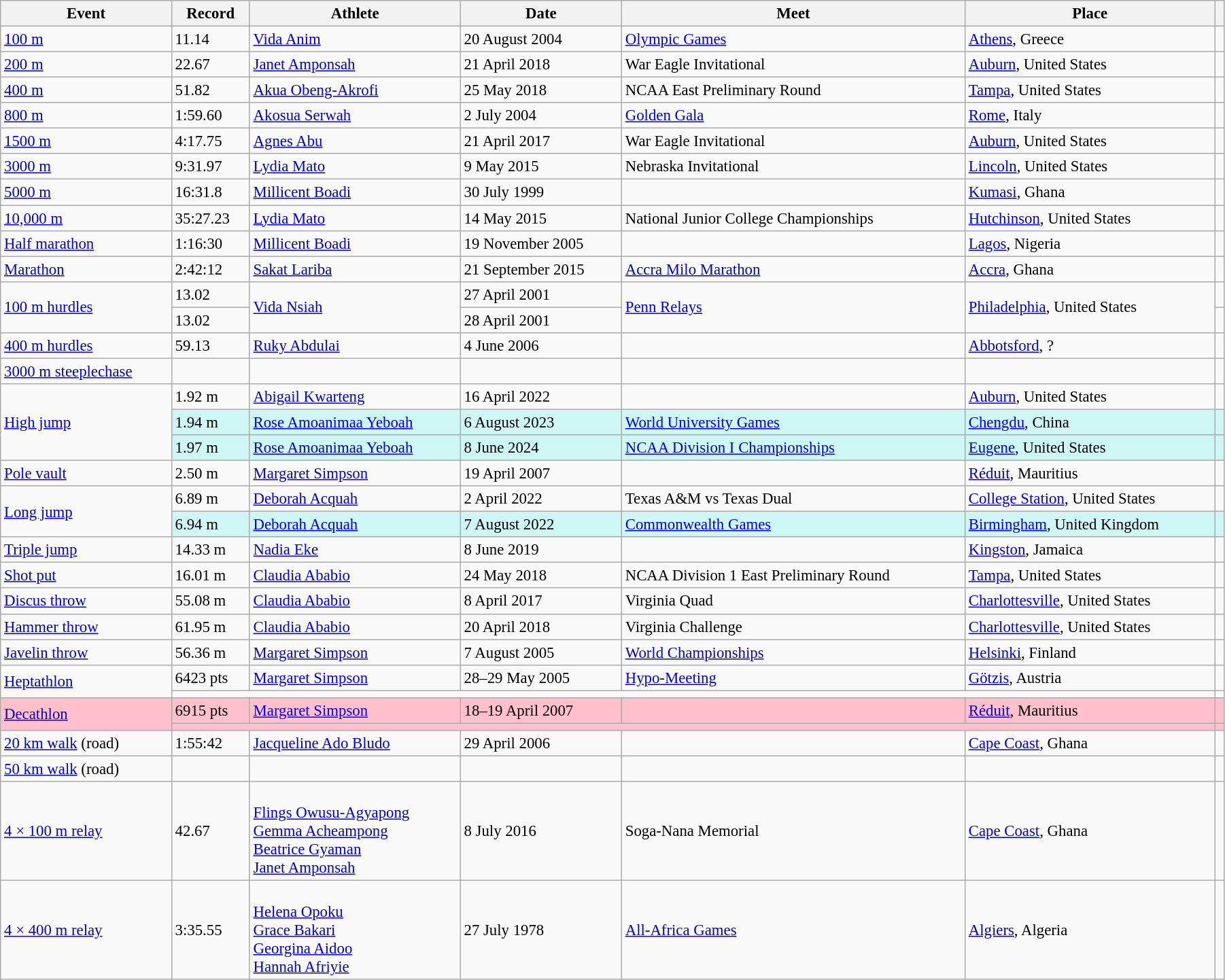<table class="wikitable" style="font-size:95%; width: 95%;">
<tr>
<th>Event</th>
<th>Record</th>
<th>Athlete</th>
<th>Date</th>
<th>Meet</th>
<th>Place</th>
<th></th>
</tr>
<tr>
<td><a href='#'>100 m</a></td>
<td>11.14 </td>
<td><a href='#'>Vida Anim</a></td>
<td>20 August 2004</td>
<td><a href='#'>Olympic Games</a></td>
<td><a href='#'>Athens</a>, Greece</td>
<td></td>
</tr>
<tr>
<td><a href='#'>200 m</a></td>
<td>22.67 </td>
<td><a href='#'>Janet Amponsah</a></td>
<td>21 April 2018</td>
<td>War Eagle Invitational</td>
<td><a href='#'>Auburn</a>, United States</td>
<td></td>
</tr>
<tr>
<td><a href='#'>400 m</a></td>
<td>51.82</td>
<td><a href='#'>Akua Obeng-Akrofi</a></td>
<td>25 May 2018</td>
<td>NCAA East Preliminary Round</td>
<td><a href='#'>Tampa</a>, United States</td>
<td></td>
</tr>
<tr>
<td><a href='#'>800 m</a></td>
<td>1:59.60</td>
<td><a href='#'>Akosua Serwah</a></td>
<td>2 July 2004</td>
<td><a href='#'>Golden Gala</a></td>
<td><a href='#'>Rome</a>, Italy</td>
<td></td>
</tr>
<tr>
<td><a href='#'>1500 m</a></td>
<td>4:17.75</td>
<td><a href='#'>Agnes Abu</a></td>
<td>21 April 2017</td>
<td>War Eagle Invitational</td>
<td><a href='#'>Auburn</a>, United States</td>
<td></td>
</tr>
<tr>
<td><a href='#'>3000 m</a></td>
<td>9:31.97</td>
<td><a href='#'>Lydia Mato</a></td>
<td>9 May 2015</td>
<td>Nebraska Invitational</td>
<td><a href='#'>Lincoln</a>, United States</td>
<td></td>
</tr>
<tr>
<td><a href='#'>5000 m</a></td>
<td>16:31.8 </td>
<td><a href='#'>Millicent Boadi</a></td>
<td>30 July 1999</td>
<td></td>
<td><a href='#'>Kumasi</a>, Ghana</td>
<td></td>
</tr>
<tr>
<td><a href='#'>10,000 m</a></td>
<td>35:27.23</td>
<td><a href='#'>Lydia Mato</a></td>
<td>14 May 2015</td>
<td>National Junior College Championships</td>
<td><a href='#'>Hutchinson</a>, United States</td>
<td></td>
</tr>
<tr>
<td><a href='#'>Half marathon</a></td>
<td>1:16:30</td>
<td><a href='#'>Millicent Boadi</a></td>
<td>19 November 2005</td>
<td></td>
<td><a href='#'>Lagos</a>, Nigeria</td>
<td></td>
</tr>
<tr>
<td><a href='#'>Marathon</a></td>
<td>2:42:12</td>
<td><a href='#'>Sakat Lariba</a></td>
<td>21 September 2015</td>
<td><a href='#'>Accra Milo Marathon</a></td>
<td><a href='#'>Accra</a>, Ghana</td>
<td></td>
</tr>
<tr>
<td rowspan=2><a href='#'>100 m hurdles</a></td>
<td>13.02 </td>
<td rowspan=2><a href='#'>Vida Nsiah</a></td>
<td>27 April 2001</td>
<td rowspan=2><a href='#'>Penn Relays</a></td>
<td rowspan=2><a href='#'>Philadelphia</a>, United States</td>
<td></td>
</tr>
<tr>
<td>13.02 </td>
<td>28 April 2001</td>
<td></td>
</tr>
<tr>
<td><a href='#'>400 m hurdles</a></td>
<td>59.13</td>
<td><a href='#'>Ruky Abdulai</a></td>
<td>4 June 2006</td>
<td></td>
<td><a href='#'>Abbotsford</a>, ?</td>
<td></td>
</tr>
<tr>
<td><a href='#'>3000 m steeplechase</a></td>
<td></td>
<td></td>
<td></td>
<td></td>
<td></td>
<td></td>
</tr>
<tr>
<td rowspan=3><a href='#'>High jump</a></td>
<td>1.92 m</td>
<td><a href='#'>Abigail Kwarteng</a></td>
<td>16 April 2022</td>
<td></td>
<td><a href='#'>Auburn</a>, United States</td>
<td></td>
</tr>
<tr bgcolor=#CEF6F5>
<td>1.94 m</td>
<td><a href='#'>Rose Amoanimaa Yeboah</a></td>
<td>6 August 2023</td>
<td><a href='#'>World University Games</a></td>
<td><a href='#'>Chengdu</a>, China</td>
<td></td>
</tr>
<tr bgcolor=#CEF6F5>
<td>1.97 m</td>
<td><a href='#'>Rose Amoanimaa Yeboah</a></td>
<td>8 June 2024</td>
<td><a href='#'>NCAA Division I Championships</a></td>
<td><a href='#'>Eugene</a>, United States</td>
<td></td>
</tr>
<tr>
<td><a href='#'>Pole vault</a></td>
<td>2.50 m</td>
<td><a href='#'>Margaret Simpson</a></td>
<td>19 April 2007</td>
<td></td>
<td><a href='#'>Réduit</a>, Mauritius</td>
<td></td>
</tr>
<tr>
<td rowspan=2><a href='#'>Long jump</a></td>
<td>6.89 m </td>
<td><a href='#'>Deborah Acquah</a></td>
<td>2 April 2022</td>
<td>Texas A&M vs Texas Dual</td>
<td><a href='#'>College Station</a>, United States</td>
<td></td>
</tr>
<tr style="background:#cef6f5;">
<td>6.94 m </td>
<td><a href='#'>Deborah Acquah</a></td>
<td>7 August 2022</td>
<td><a href='#'>Commonwealth Games</a></td>
<td><a href='#'>Birmingham</a>, United Kingdom</td>
<td></td>
</tr>
<tr>
<td><a href='#'>Triple jump</a></td>
<td>14.33 m </td>
<td><a href='#'>Nadia Eke</a></td>
<td>8 June 2019</td>
<td></td>
<td><a href='#'>Kingston</a>, Jamaica</td>
<td></td>
</tr>
<tr>
<td><a href='#'>Shot put</a></td>
<td>16.01 m</td>
<td><a href='#'>Claudia Ababio</a></td>
<td>24 May 2018</td>
<td>NCAA Division 1 East Preliminary Round</td>
<td><a href='#'>Tampa</a>, United States</td>
<td></td>
</tr>
<tr>
<td><a href='#'>Discus throw</a></td>
<td>55.08 m</td>
<td><a href='#'>Claudia Ababio</a></td>
<td>8 April 2017</td>
<td>Virginia Quad</td>
<td><a href='#'>Charlottesville</a>, United States</td>
<td></td>
</tr>
<tr>
<td><a href='#'>Hammer throw</a></td>
<td>61.95 m</td>
<td><a href='#'>Claudia Ababio</a></td>
<td>20 April 2018</td>
<td>Virginia Challenge</td>
<td><a href='#'>Charlottesville</a>, United States</td>
<td></td>
</tr>
<tr>
<td><a href='#'>Javelin throw</a></td>
<td>56.36 m</td>
<td><a href='#'>Margaret Simpson</a></td>
<td>7 August 2005</td>
<td><a href='#'>World Championships</a></td>
<td><a href='#'>Helsinki</a>, Finland</td>
<td></td>
</tr>
<tr>
<td rowspan=2><a href='#'>Heptathlon</a></td>
<td>6423 pts</td>
<td><a href='#'>Margaret Simpson</a></td>
<td>28–29 May 2005</td>
<td><a href='#'>Hypo-Meeting</a></td>
<td><a href='#'>Götzis</a>, Austria</td>
<td></td>
</tr>
<tr>
<td colspan=5></td>
<td></td>
</tr>
<tr style="background:pink">
<td rowspan=2><a href='#'>Decathlon</a></td>
<td>6915 pts </td>
<td><a href='#'>Margaret Simpson</a></td>
<td>18–19 April 2007</td>
<td></td>
<td><a href='#'>Réduit</a>, Mauritius</td>
<td></td>
</tr>
<tr style="background:pink">
<td colspan=5></td>
<td></td>
</tr>
<tr>
<td><a href='#'>20 km walk</a> (road)</td>
<td>1:55:42</td>
<td><a href='#'>Jacqueline Ado Bludo</a></td>
<td>29 April 2006</td>
<td></td>
<td><a href='#'>Cape Coast</a>, Ghana</td>
<td></td>
</tr>
<tr>
<td><a href='#'>50 km walk</a> (road)</td>
<td></td>
<td></td>
<td></td>
<td></td>
<td></td>
<td></td>
</tr>
<tr>
<td><a href='#'>4 × 100 m relay</a></td>
<td>42.67</td>
<td><br><a href='#'>Flings Owusu-Agyapong</a><br><a href='#'>Gemma Acheampong</a><br><a href='#'>Beatrice Gyaman</a><br><a href='#'>Janet Amponsah</a></td>
<td>8 July 2016</td>
<td>Soga-Nana Memorial</td>
<td><a href='#'>Cape Coast</a>, Ghana</td>
<td></td>
</tr>
<tr>
<td><a href='#'>4 × 400 m relay</a></td>
<td>3:35.55</td>
<td><br><a href='#'>Helena Opoku</a><br><a href='#'>Grace Bakari</a><br><a href='#'>Georgina Aidoo</a><br><a href='#'>Hannah Afriyie</a></td>
<td>27 July 1978</td>
<td><a href='#'>All-Africa Games</a></td>
<td><a href='#'>Algiers</a>, Algeria</td>
<td></td>
</tr>
</table>
